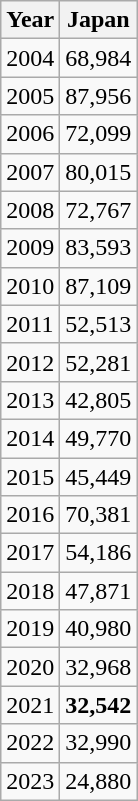<table class="wikitable">
<tr>
<th>Year</th>
<th>Japan</th>
</tr>
<tr>
<td>2004</td>
<td>68,984</td>
</tr>
<tr>
<td>2005</td>
<td>87,956</td>
</tr>
<tr>
<td>2006</td>
<td>72,099</td>
</tr>
<tr>
<td>2007</td>
<td>80,015</td>
</tr>
<tr>
<td>2008</td>
<td>72,767</td>
</tr>
<tr>
<td>2009</td>
<td>83,593</td>
</tr>
<tr>
<td>2010</td>
<td>87,109</td>
</tr>
<tr>
<td>2011</td>
<td>52,513</td>
</tr>
<tr>
<td>2012</td>
<td>52,281</td>
</tr>
<tr>
<td>2013</td>
<td>42,805</td>
</tr>
<tr>
<td>2014</td>
<td>49,770</td>
</tr>
<tr>
<td>2015</td>
<td>45,449</td>
</tr>
<tr>
<td>2016</td>
<td>70,381</td>
</tr>
<tr>
<td>2017</td>
<td>54,186</td>
</tr>
<tr>
<td>2018</td>
<td>47,871</td>
</tr>
<tr>
<td>2019</td>
<td>40,980</td>
</tr>
<tr>
<td>2020</td>
<td>32,968</td>
</tr>
<tr>
<td>2021</td>
<td><strong>32,542</strong></td>
</tr>
<tr>
<td>2022</td>
<td>32,990</td>
</tr>
<tr>
<td>2023</td>
<td>24,880</td>
</tr>
</table>
